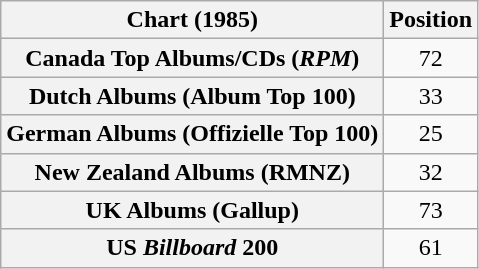<table class="wikitable sortable plainrowheaders" style="text-align:center">
<tr>
<th scope="col">Chart (1985)</th>
<th scope="col">Position</th>
</tr>
<tr>
<th scope="row">Canada Top Albums/CDs (<em>RPM</em>)</th>
<td>72</td>
</tr>
<tr>
<th scope="row">Dutch Albums (Album Top 100)</th>
<td>33</td>
</tr>
<tr>
<th scope="row">German Albums (Offizielle Top 100)</th>
<td>25</td>
</tr>
<tr>
<th scope="row">New Zealand Albums (RMNZ)</th>
<td>32</td>
</tr>
<tr>
<th scope="row">UK Albums (Gallup)</th>
<td>73</td>
</tr>
<tr>
<th scope="row">US <em>Billboard</em> 200</th>
<td>61</td>
</tr>
</table>
